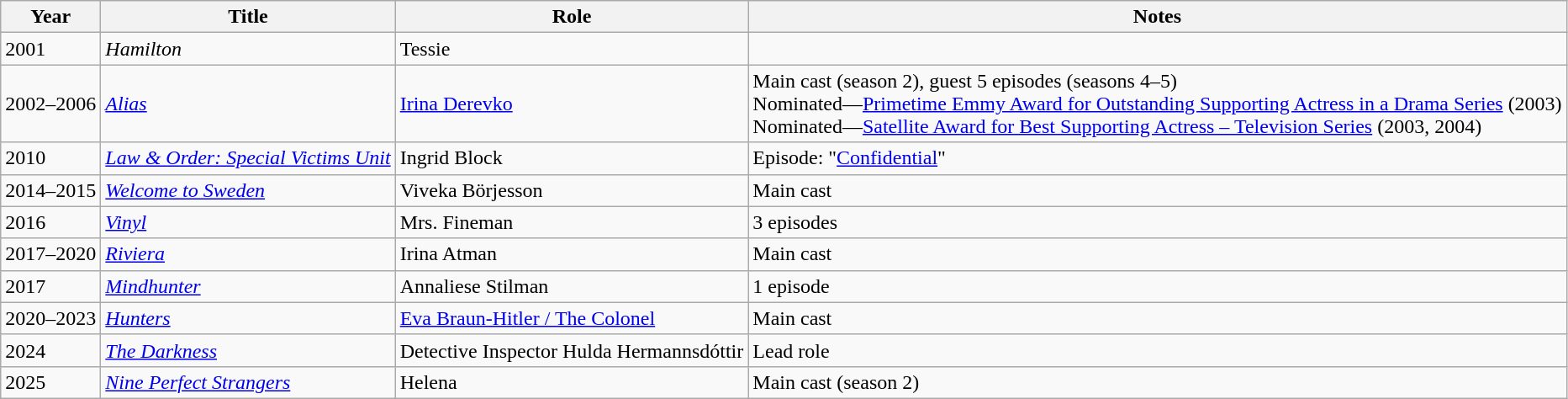<table class="wikitable sortable">
<tr>
<th>Year</th>
<th>Title</th>
<th>Role</th>
<th class="unsortable">Notes</th>
</tr>
<tr>
<td>2001</td>
<td><em>Hamilton</em></td>
<td>Tessie</td>
<td></td>
</tr>
<tr>
<td>2002–2006</td>
<td><em><a href='#'>Alias</a></em></td>
<td><a href='#'>Irina Derevko</a></td>
<td>Main cast (season 2), guest 5 episodes (seasons 4–5)<br>Nominated—<a href='#'>Primetime Emmy Award for Outstanding Supporting Actress in a Drama Series</a> (2003)<br>Nominated—<a href='#'>Satellite Award for Best Supporting Actress – Television Series</a> (2003, 2004)</td>
</tr>
<tr>
<td>2010</td>
<td><em><a href='#'>Law & Order: Special Victims Unit</a></em></td>
<td>Ingrid Block</td>
<td>Episode: "<a href='#'>Confidential</a>"</td>
</tr>
<tr>
<td>2014–2015</td>
<td><em><a href='#'>Welcome to Sweden</a></em></td>
<td>Viveka Börjesson</td>
<td>Main cast</td>
</tr>
<tr>
<td>2016</td>
<td><em><a href='#'>Vinyl</a></em></td>
<td>Mrs. Fineman</td>
<td>3 episodes</td>
</tr>
<tr>
<td>2017–2020</td>
<td><em><a href='#'>Riviera</a></em></td>
<td>Irina Atman</td>
<td>Main cast</td>
</tr>
<tr>
<td>2017</td>
<td><em><a href='#'>Mindhunter</a></em></td>
<td>Annaliese Stilman</td>
<td>1 episode</td>
</tr>
<tr>
<td>2020–2023</td>
<td><em><a href='#'>Hunters</a></em></td>
<td><a href='#'>Eva Braun-Hitler / The Colonel</a></td>
<td>Main cast</td>
</tr>
<tr>
<td>2024</td>
<td><em><a href='#'>The Darkness</a></em></td>
<td>Detective Inspector Hulda Hermannsdóttir</td>
<td>Lead role</td>
</tr>
<tr>
<td>2025</td>
<td><em><a href='#'>Nine Perfect Strangers</a></em></td>
<td>Helena</td>
<td>Main cast (season 2)</td>
</tr>
</table>
